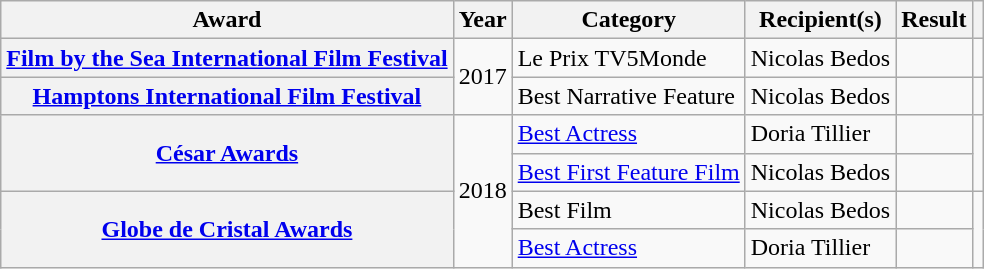<table class="wikitable plainrowheaders">
<tr>
<th scope="col">Award</th>
<th scope="col">Year</th>
<th scope="col">Category</th>
<th scope="col">Recipient(s)</th>
<th scope="col">Result</th>
<th scope="col"></th>
</tr>
<tr>
<th scope="row"><a href='#'>Film by the Sea International Film Festival</a></th>
<td rowspan="2">2017</td>
<td>Le Prix TV5Monde</td>
<td>Nicolas Bedos</td>
<td></td>
<td style="text-align:center"></td>
</tr>
<tr>
<th scope="row"><a href='#'>Hamptons International Film Festival</a></th>
<td>Best Narrative Feature</td>
<td>Nicolas Bedos</td>
<td></td>
<td style="text-align:center"></td>
</tr>
<tr>
<th scope="row" rowspan="2"><a href='#'>César Awards</a></th>
<td rowspan="4">2018</td>
<td><a href='#'>Best Actress</a></td>
<td>Doria Tillier</td>
<td></td>
<td style="text-align:center" rowspan="2"></td>
</tr>
<tr>
<td><a href='#'>Best First Feature Film</a></td>
<td>Nicolas Bedos</td>
<td></td>
</tr>
<tr>
<th scope="row" rowspan="2"><a href='#'>Globe de Cristal Awards</a></th>
<td>Best Film</td>
<td>Nicolas Bedos</td>
<td></td>
<td style="text-align:center" rowspan="2"></td>
</tr>
<tr>
<td><a href='#'>Best Actress</a></td>
<td>Doria Tillier</td>
<td></td>
</tr>
</table>
